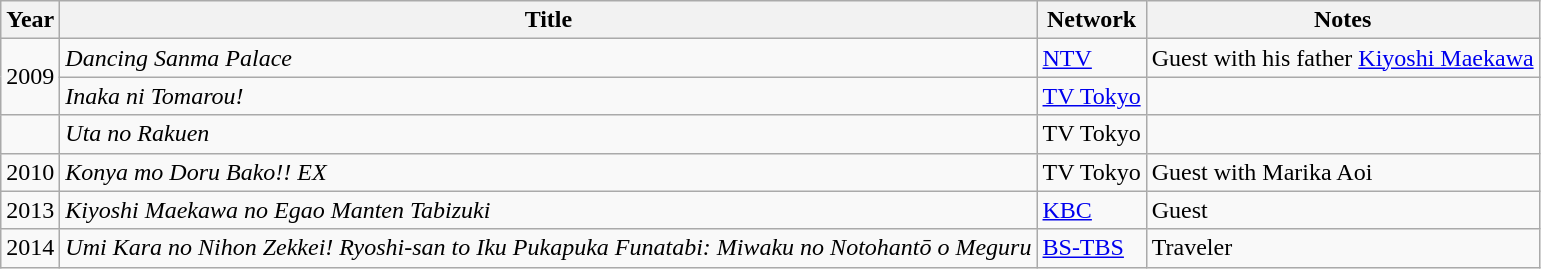<table class="wikitable">
<tr>
<th>Year</th>
<th>Title</th>
<th>Network</th>
<th>Notes</th>
</tr>
<tr>
<td rowspan="2">2009</td>
<td><em>Dancing Sanma Palace</em></td>
<td><a href='#'>NTV</a></td>
<td>Guest with his father <a href='#'>Kiyoshi Maekawa</a></td>
</tr>
<tr>
<td><em>Inaka ni Tomarou!</em></td>
<td><a href='#'>TV Tokyo</a></td>
<td></td>
</tr>
<tr>
<td></td>
<td><em>Uta no Rakuen</em></td>
<td>TV Tokyo</td>
<td></td>
</tr>
<tr>
<td>2010</td>
<td><em>Konya mo Doru Bako!! EX</em></td>
<td>TV Tokyo</td>
<td>Guest with Marika Aoi</td>
</tr>
<tr>
<td>2013</td>
<td><em>Kiyoshi Maekawa no Egao Manten Tabizuki</em></td>
<td><a href='#'>KBC</a></td>
<td>Guest</td>
</tr>
<tr>
<td>2014</td>
<td><em>Umi Kara no Nihon Zekkei! Ryoshi-san to Iku Pukapuka Funatabi: Miwaku no Notohantō o Meguru</em></td>
<td><a href='#'>BS-TBS</a></td>
<td>Traveler</td>
</tr>
</table>
